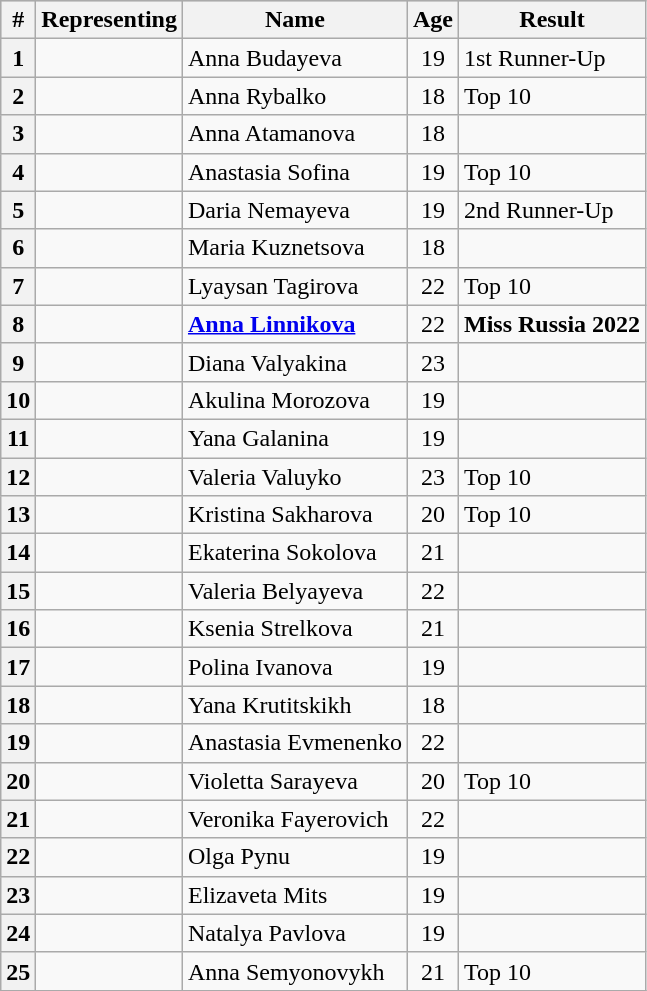<table class="sortable wikitable">
<tr style="background:#ccc;">
<th>#</th>
<th>Representing</th>
<th>Name</th>
<th>Age</th>
<th>Result</th>
</tr>
<tr>
<th>1</th>
<td><strong></strong></td>
<td>Anna Budayeva</td>
<td align=center>19</td>
<td>1st Runner-Up</td>
</tr>
<tr>
<th>2</th>
<td><strong></strong></td>
<td>Anna Rybalko</td>
<td align=center>18</td>
<td>Top 10</td>
</tr>
<tr>
<th>3</th>
<td><strong></strong></td>
<td>Anna Atamanova</td>
<td align=center>18</td>
<td></td>
</tr>
<tr>
<th>4</th>
<td><strong></strong></td>
<td>Anastasia Sofina</td>
<td align=center>19</td>
<td>Top 10</td>
</tr>
<tr>
<th>5</th>
<td><strong></strong></td>
<td>Daria Nemayeva</td>
<td align=center>19</td>
<td>2nd Runner-Up</td>
</tr>
<tr>
<th>6</th>
<td><strong></strong></td>
<td>Maria Kuznetsova</td>
<td align=center>18</td>
<td></td>
</tr>
<tr>
<th>7</th>
<td><strong></strong></td>
<td>Lyaysan Tagirova</td>
<td align=center>22</td>
<td>Top 10</td>
</tr>
<tr>
<th>8</th>
<td><strong></strong></td>
<td><strong><a href='#'>Anna Linnikova</a></strong></td>
<td align=center>22</td>
<td><strong>Miss Russia 2022</strong></td>
</tr>
<tr>
<th>9</th>
<td><strong></strong></td>
<td>Diana Valyakina</td>
<td align=center>23</td>
<td></td>
</tr>
<tr>
<th>10</th>
<td><strong></strong></td>
<td>Akulina Morozova</td>
<td align=center>19</td>
<td></td>
</tr>
<tr>
<th>11</th>
<td><strong></strong></td>
<td>Yana Galanina</td>
<td align=center>19</td>
<td></td>
</tr>
<tr>
<th>12</th>
<td><strong></strong></td>
<td>Valeria Valuyko</td>
<td align=center>23</td>
<td>Top 10</td>
</tr>
<tr>
<th>13</th>
<td><strong></strong></td>
<td>Kristina Sakharova</td>
<td align=center>20</td>
<td>Top 10</td>
</tr>
<tr>
<th>14</th>
<td><strong></strong></td>
<td>Ekaterina Sokolova</td>
<td align=center>21</td>
<td></td>
</tr>
<tr>
<th>15</th>
<td><strong></strong></td>
<td>Valeria Belyayeva</td>
<td align=center>22</td>
<td></td>
</tr>
<tr>
<th>16</th>
<td><strong></strong></td>
<td>Ksenia Strelkova</td>
<td align=center>21</td>
<td></td>
</tr>
<tr>
<th>17</th>
<td><strong></strong></td>
<td>Polina Ivanova</td>
<td align=center>19</td>
<td></td>
</tr>
<tr>
<th>18</th>
<td><strong></strong></td>
<td>Yana Krutitskikh</td>
<td align=center>18</td>
<td></td>
</tr>
<tr>
<th>19</th>
<td><strong></strong></td>
<td>Anastasia Evmenenko</td>
<td align=center>22</td>
<td></td>
</tr>
<tr>
<th>20</th>
<td><strong></strong></td>
<td>Violetta Sarayeva</td>
<td align=center>20</td>
<td>Top 10</td>
</tr>
<tr>
<th>21</th>
<td><strong></strong></td>
<td>Veronika Fayerovich</td>
<td align=center>22</td>
<td></td>
</tr>
<tr>
<th>22</th>
<td><strong></strong></td>
<td>Olga Pynu</td>
<td align=center>19</td>
<td></td>
</tr>
<tr>
<th>23</th>
<td><strong></strong></td>
<td>Elizaveta Mits</td>
<td align=center>19</td>
<td></td>
</tr>
<tr>
<th>24</th>
<td><strong></strong></td>
<td>Natalya Pavlova</td>
<td align=center>19</td>
<td></td>
</tr>
<tr>
<th>25</th>
<td><strong></strong></td>
<td>Anna Semyonovykh</td>
<td align=center>21</td>
<td>Top 10</td>
</tr>
<tr>
</tr>
</table>
